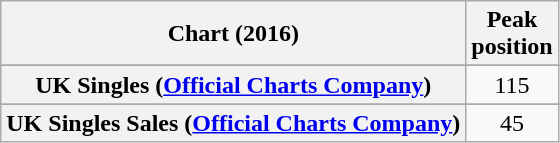<table class="wikitable sortable plainrowheaders">
<tr>
<th scope="col">Chart (2016)</th>
<th scope="col">Peak<br>position</th>
</tr>
<tr>
</tr>
<tr>
<th scope="row">UK Singles (<a href='#'>Official Charts Company</a>)</th>
<td style="text-align:center;">115</td>
</tr>
<tr>
</tr>
<tr>
<th scope="row">UK Singles Sales (<a href='#'>Official Charts Company</a>)</th>
<td style="text-align:center;">45</td>
</tr>
</table>
